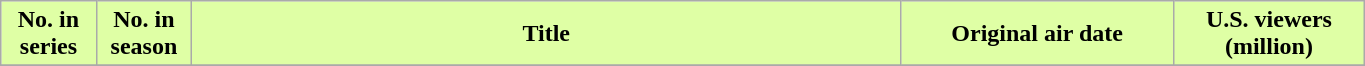<table class="wikitable plainrowheaders" style="width:72%;">
<tr>
<th scope="col" style="background-color: #DFFFA5; color: #000000;" width=7%>No. in<br>series</th>
<th scope="col" style="background-color: #DFFFA5; color: #000000;" width=7%>No. in<br>season</th>
<th scope="col" style="background-color: #DFFFA5; color: #000000;">Title</th>
<th scope="col" style="background-color: #DFFFA5; color: #000000;" width=20%>Original air date</th>
<th scope="col" style="background-color: #DFFFA5; color: #000000;" width=14%>U.S. viewers<br>(million)</th>
</tr>
<tr>
</tr>
</table>
